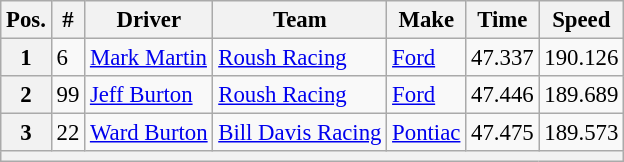<table class="wikitable" style="font-size:95%">
<tr>
<th>Pos.</th>
<th>#</th>
<th>Driver</th>
<th>Team</th>
<th>Make</th>
<th>Time</th>
<th>Speed</th>
</tr>
<tr>
<th>1</th>
<td>6</td>
<td><a href='#'>Mark Martin</a></td>
<td><a href='#'>Roush Racing</a></td>
<td><a href='#'>Ford</a></td>
<td>47.337</td>
<td>190.126</td>
</tr>
<tr>
<th>2</th>
<td>99</td>
<td><a href='#'>Jeff Burton</a></td>
<td><a href='#'>Roush Racing</a></td>
<td><a href='#'>Ford</a></td>
<td>47.446</td>
<td>189.689</td>
</tr>
<tr>
<th>3</th>
<td>22</td>
<td><a href='#'>Ward Burton</a></td>
<td><a href='#'>Bill Davis Racing</a></td>
<td><a href='#'>Pontiac</a></td>
<td>47.475</td>
<td>189.573</td>
</tr>
<tr>
<th colspan="7"></th>
</tr>
</table>
